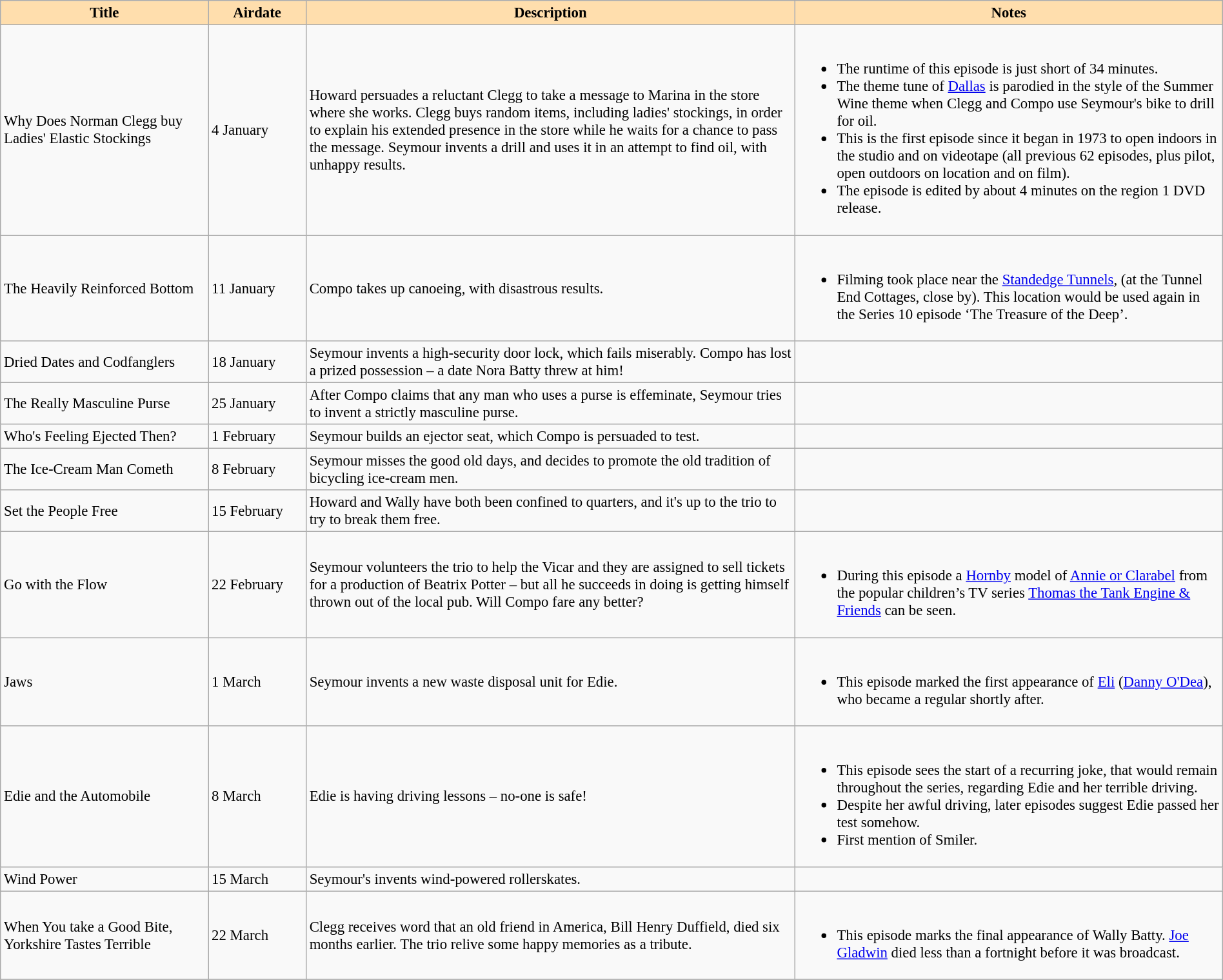<table class="wikitable" width=100% border=1 style="font-size: 95%">
<tr>
<th style="background:#ffdead" width=17%>Title</th>
<th style="background:#ffdead" width=8%>Airdate</th>
<th style="background:#ffdead" width=40%>Description</th>
<th style="background:#ffdead" width=35%>Notes</th>
</tr>
<tr>
<td>Why Does Norman Clegg buy Ladies' Elastic Stockings</td>
<td>4 January</td>
<td>Howard persuades a reluctant Clegg to take a message to Marina in the store where she works.  Clegg buys random items, including ladies' stockings, in order to explain his extended presence in the store while he waits for a chance to pass the message.  Seymour invents a drill and uses it in an attempt to find oil, with unhappy results.</td>
<td><br><ul><li>The runtime of this episode is just short of 34 minutes.</li><li>The theme tune of <a href='#'>Dallas</a> is parodied in the style of the Summer Wine theme when Clegg and Compo use Seymour's bike to drill for oil.</li><li>This is the first episode since it began in 1973 to open indoors in the studio and on videotape (all previous 62 episodes, plus pilot, open outdoors on location and on film).</li><li>The episode is edited by about 4 minutes on the region 1 DVD release.</li></ul></td>
</tr>
<tr>
<td>The Heavily Reinforced Bottom</td>
<td>11 January</td>
<td>Compo takes up canoeing, with disastrous results.</td>
<td><br><ul><li>Filming took place near the <a href='#'>Standedge Tunnels</a>, (at the Tunnel End Cottages, close by). This location would be used again in the Series 10 episode ‘The Treasure of the Deep’.</li></ul></td>
</tr>
<tr>
<td>Dried Dates and Codfanglers</td>
<td>18 January</td>
<td>Seymour invents a high-security door lock, which fails miserably. Compo has lost a prized possession – a date Nora Batty threw at him!</td>
<td></td>
</tr>
<tr>
<td>The Really Masculine Purse</td>
<td>25 January</td>
<td>After Compo claims that any man who uses a purse is effeminate, Seymour tries to invent a strictly masculine purse.</td>
<td></td>
</tr>
<tr>
<td>Who's Feeling Ejected Then?</td>
<td>1 February</td>
<td>Seymour builds an ejector seat, which Compo is persuaded to test.</td>
<td></td>
</tr>
<tr>
<td>The Ice-Cream Man Cometh</td>
<td>8 February</td>
<td>Seymour misses the good old days, and decides to promote the old tradition of bicycling ice-cream men.</td>
<td></td>
</tr>
<tr>
<td>Set the People Free</td>
<td>15 February</td>
<td>Howard and Wally have both been confined to quarters, and it's up to the trio to try to break them free.</td>
<td></td>
</tr>
<tr>
<td>Go with the Flow</td>
<td>22 February</td>
<td>Seymour volunteers the trio to help the Vicar and they are assigned to sell tickets for a production of Beatrix Potter – but all he succeeds in doing is getting himself thrown out of the local pub.  Will Compo fare any better?</td>
<td><br><ul><li>During this episode a <a href='#'>Hornby</a> model of <a href='#'>Annie or Clarabel</a> from the popular children’s TV series <a href='#'>Thomas the Tank Engine & Friends</a> can be seen.</li></ul></td>
</tr>
<tr>
<td>Jaws</td>
<td>1 March</td>
<td>Seymour invents a new waste disposal unit for Edie.</td>
<td><br><ul><li>This episode marked the first appearance of <a href='#'>Eli</a> (<a href='#'>Danny O'Dea</a>), who became a regular shortly after.</li></ul></td>
</tr>
<tr>
<td>Edie and the Automobile</td>
<td>8 March</td>
<td>Edie is having driving lessons – no-one is safe!</td>
<td><br><ul><li>This episode sees the start of a recurring joke, that would remain throughout the series, regarding Edie and her terrible driving.</li><li>Despite her awful driving, later episodes suggest Edie passed her test somehow.</li><li>First mention of Smiler.</li></ul></td>
</tr>
<tr>
<td>Wind Power</td>
<td>15 March</td>
<td>Seymour's invents wind-powered rollerskates.</td>
</tr>
<tr>
<td>When You take a Good Bite, Yorkshire Tastes Terrible</td>
<td>22 March</td>
<td>Clegg receives word that an old friend in America, Bill Henry Duffield, died six months earlier. The trio relive some happy memories as a tribute.</td>
<td><br><ul><li>This episode marks the final appearance of Wally Batty. <a href='#'>Joe Gladwin</a> died less than a fortnight before it was broadcast.</li></ul></td>
</tr>
<tr>
</tr>
</table>
